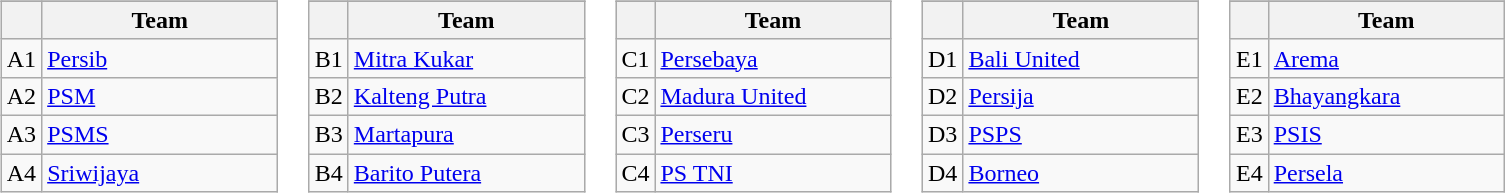<table>
<tr valign=top>
<td><br><table class="wikitable">
<tr>
</tr>
<tr>
<th></th>
<th width=150>Team</th>
</tr>
<tr>
<td align=center>A1</td>
<td><a href='#'>Persib</a> </td>
</tr>
<tr>
<td align=center>A2</td>
<td><a href='#'>PSM</a></td>
</tr>
<tr>
<td align=center>A3</td>
<td><a href='#'>PSMS</a></td>
</tr>
<tr>
<td align=center>A4</td>
<td><a href='#'>Sriwijaya</a></td>
</tr>
</table>
</td>
<td><br><table class="wikitable">
<tr>
</tr>
<tr>
<th></th>
<th width=150>Team</th>
</tr>
<tr>
<td align=center>B1</td>
<td><a href='#'>Mitra Kukar</a> </td>
</tr>
<tr>
<td align=center>B2</td>
<td><a href='#'>Kalteng Putra</a></td>
</tr>
<tr>
<td align=center>B3</td>
<td><a href='#'>Martapura</a></td>
</tr>
<tr>
<td align=center>B4</td>
<td><a href='#'>Barito Putera</a></td>
</tr>
</table>
</td>
<td><br><table class="wikitable">
<tr>
</tr>
<tr>
<th></th>
<th width=150>Team</th>
</tr>
<tr>
<td align=center>C1</td>
<td><a href='#'>Persebaya</a> </td>
</tr>
<tr>
<td align=center>C2</td>
<td><a href='#'>Madura United</a></td>
</tr>
<tr>
<td align=center>C3</td>
<td><a href='#'>Perseru</a></td>
</tr>
<tr>
<td align=center>C4</td>
<td><a href='#'>PS TNI</a></td>
</tr>
</table>
</td>
<td><br><table class="wikitable">
<tr>
</tr>
<tr>
<th></th>
<th width=150>Team</th>
</tr>
<tr>
<td align=center>D1</td>
<td><a href='#'>Bali United</a> </td>
</tr>
<tr>
<td align=center>D2</td>
<td><a href='#'>Persija</a></td>
</tr>
<tr>
<td align=center>D3</td>
<td><a href='#'>PSPS</a></td>
</tr>
<tr>
<td align=center>D4</td>
<td><a href='#'>Borneo</a></td>
</tr>
</table>
</td>
<td><br><table class="wikitable">
<tr>
</tr>
<tr>
<th></th>
<th width=150>Team</th>
</tr>
<tr>
<td align=center>E1</td>
<td><a href='#'>Arema</a> </td>
</tr>
<tr>
<td align=center>E2</td>
<td><a href='#'>Bhayangkara</a></td>
</tr>
<tr>
<td align=center>E3</td>
<td><a href='#'>PSIS</a></td>
</tr>
<tr>
<td align=center>E4</td>
<td><a href='#'>Persela</a></td>
</tr>
</table>
</td>
</tr>
</table>
